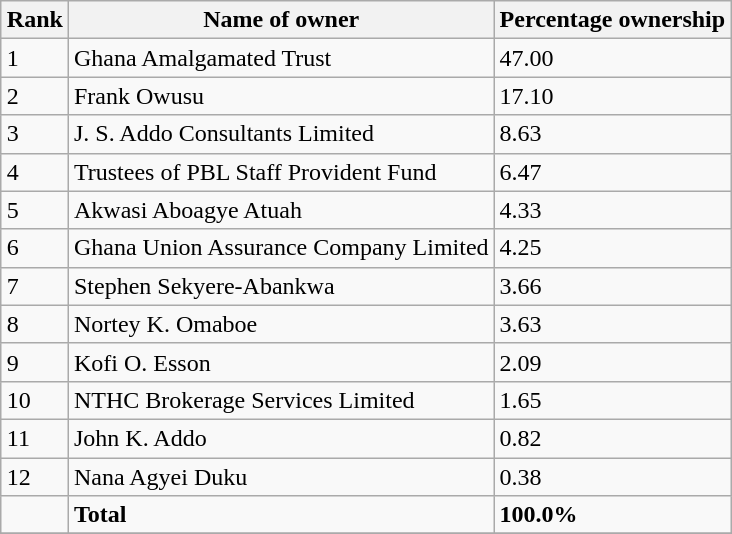<table class="wikitable sortable" style="margin-left:auto;margin-right:auto">
<tr>
<th style="width:2em;">Rank</th>
<th>Name of owner</th>
<th>Percentage ownership</th>
</tr>
<tr>
<td>1</td>
<td>Ghana Amalgamated Trust</td>
<td>47.00</td>
</tr>
<tr>
<td>2</td>
<td>Frank Owusu</td>
<td>17.10</td>
</tr>
<tr>
<td>3</td>
<td>J. S. Addo Consultants Limited</td>
<td>8.63</td>
</tr>
<tr>
<td>4</td>
<td>Trustees of PBL Staff Provident Fund</td>
<td>6.47</td>
</tr>
<tr>
<td>5</td>
<td>Akwasi Aboagye Atuah</td>
<td>4.33</td>
</tr>
<tr>
<td>6</td>
<td>Ghana Union Assurance Company Limited</td>
<td>4.25</td>
</tr>
<tr>
<td>7</td>
<td>Stephen Sekyere-Abankwa</td>
<td>3.66</td>
</tr>
<tr>
<td>8</td>
<td>Nortey K. Omaboe</td>
<td>3.63</td>
</tr>
<tr>
<td>9</td>
<td>Kofi O. Esson</td>
<td>2.09</td>
</tr>
<tr>
<td>10</td>
<td>NTHC Brokerage Services Limited</td>
<td>1.65</td>
</tr>
<tr>
<td>11</td>
<td>John K. Addo</td>
<td>0.82</td>
</tr>
<tr>
<td>12</td>
<td>Nana Agyei Duku</td>
<td>0.38</td>
</tr>
<tr>
<td></td>
<td><strong>Total</strong></td>
<td><strong>100.0%</strong></td>
</tr>
<tr>
</tr>
</table>
